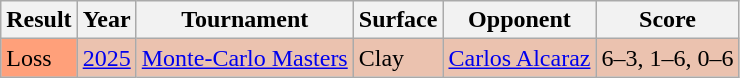<table class="wikitable">
<tr>
<th>Result</th>
<th>Year</th>
<th>Tournament</th>
<th>Surface</th>
<th>Opponent</th>
<th class="unsortable">Score</th>
</tr>
<tr style=background:#ebc2af>
<td style=background:#ffa07a>Loss</td>
<td><a href='#'>2025</a></td>
<td><a href='#'>Monte-Carlo Masters</a></td>
<td>Clay</td>
<td> <a href='#'>Carlos Alcaraz</a></td>
<td>6–3, 1–6, 0–6</td>
</tr>
</table>
